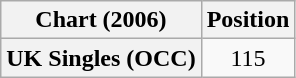<table class="wikitable plainrowheaders" style="text-align:center">
<tr>
<th scope="col">Chart (2006)</th>
<th scope="col">Position</th>
</tr>
<tr>
<th scope="row">UK Singles (OCC)</th>
<td>115</td>
</tr>
</table>
